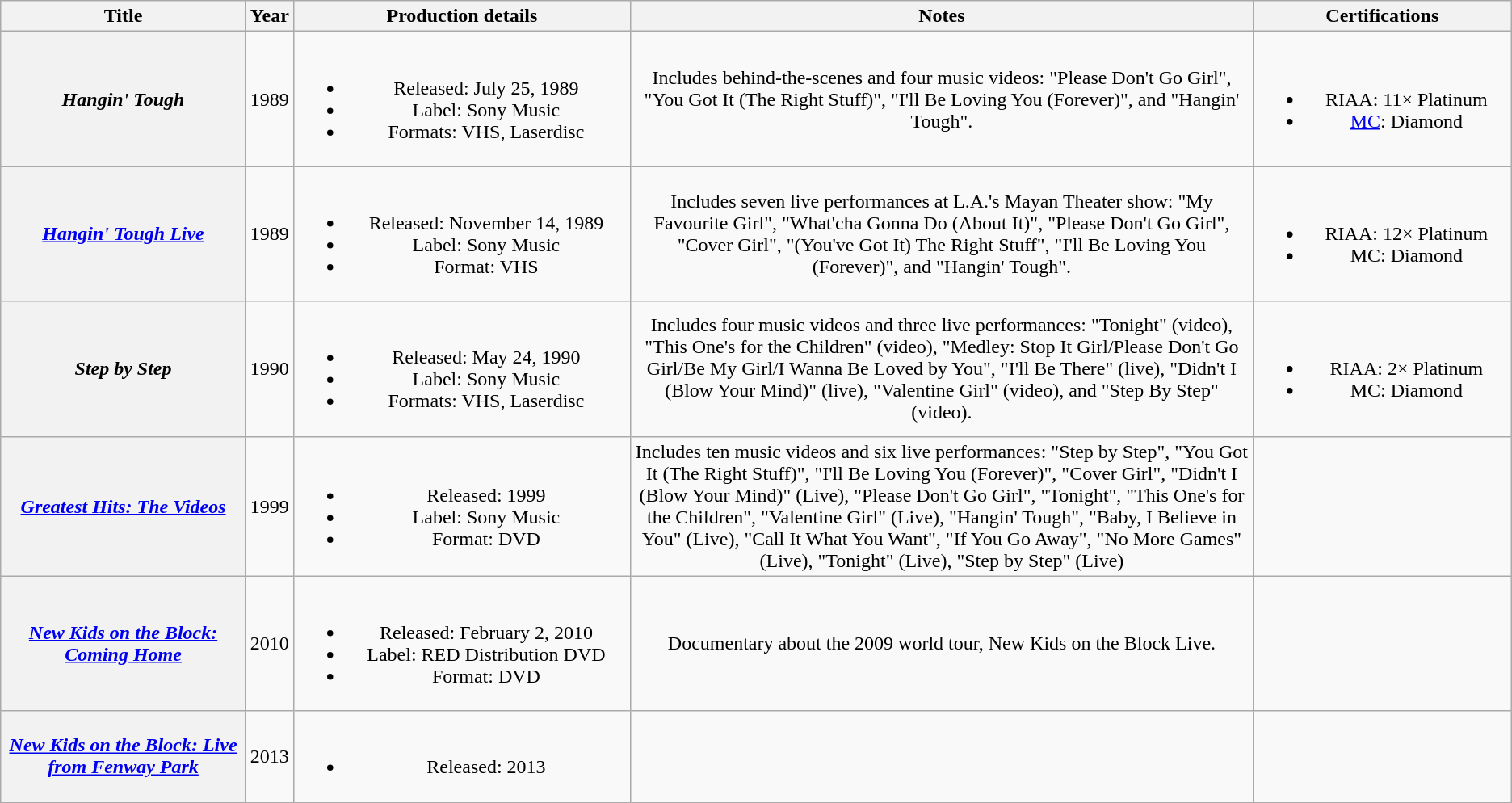<table class="wikitable sortable plainrowheaders" style="text-align:center;">
<tr>
<th scope="col" style="width:15em;">Title</th>
<th scope="col" style="width:2em;">Year</th>
<th scope="col" style="width:20em;" class="unsortable">Production details</th>
<th scope="col" style="width:40em;" class="unsortable">Notes</th>
<th scope="col" style="width:15em;" class="unsortable">Certifications</th>
</tr>
<tr>
<th scope="row"><em>Hangin' Tough</em></th>
<td>1989</td>
<td><br><ul><li>Released: July 25, 1989</li><li>Label: Sony Music</li><li>Formats: VHS, Laserdisc</li></ul></td>
<td>Includes behind-the-scenes and four music videos: "Please Don't Go Girl", "You Got It (The Right Stuff)", "I'll Be Loving You (Forever)", and "Hangin' Tough".</td>
<td><br><ul><li>RIAA: 11× Platinum</li><li><a href='#'>MC</a>: Diamond</li></ul></td>
</tr>
<tr>
<th scope="row"><em><a href='#'>Hangin' Tough Live</a></em></th>
<td>1989</td>
<td><br><ul><li>Released: November 14, 1989</li><li>Label: Sony Music</li><li>Format: VHS</li></ul></td>
<td>Includes seven live performances at L.A.'s Mayan Theater show: "My Favourite Girl", "What'cha Gonna Do (About It)", "Please Don't Go Girl", "Cover Girl", "(You've Got It) The Right Stuff", "I'll Be Loving You (Forever)", and "Hangin' Tough".</td>
<td><br><ul><li>RIAA: 12× Platinum</li><li>MC: Diamond</li></ul></td>
</tr>
<tr>
<th scope="row"><em>Step by Step</em></th>
<td>1990</td>
<td><br><ul><li>Released: May 24, 1990</li><li>Label: Sony Music</li><li>Formats: VHS, Laserdisc</li></ul></td>
<td>Includes four music videos and three live performances: "Tonight" (video), "This One's for the Children" (video), "Medley: Stop It Girl/Please Don't Go Girl/Be My Girl/I Wanna Be Loved by You", "I'll Be There" (live), "Didn't I (Blow Your Mind)" (live), "Valentine Girl" (video), and "Step By Step" (video).</td>
<td><br><ul><li>RIAA: 2× Platinum</li><li>MC: Diamond</li></ul></td>
</tr>
<tr>
<th scope="row"><em><a href='#'>Greatest Hits: The Videos</a></em></th>
<td>1999</td>
<td><br><ul><li>Released: 1999</li><li>Label: Sony Music</li><li>Format: DVD</li></ul></td>
<td>Includes ten music videos and six live performances: "Step by Step", "You Got It (The Right Stuff)", "I'll Be Loving You (Forever)", "Cover Girl", "Didn't I (Blow Your Mind)" (Live), "Please Don't Go Girl", "Tonight", "This One's for the Children", "Valentine Girl" (Live), "Hangin' Tough", "Baby, I Believe in You" (Live), "Call It What You Want", "If You Go Away", "No More Games" (Live), "Tonight" (Live), "Step by Step" (Live)</td>
<td></td>
</tr>
<tr>
<th scope="row"><em><a href='#'>New Kids on the Block: Coming Home</a></em></th>
<td>2010</td>
<td><br><ul><li>Released: February 2, 2010</li><li>Label: RED Distribution DVD</li><li>Format: DVD</li></ul></td>
<td>Documentary about the 2009 world tour, New Kids on the Block Live.</td>
<td></td>
</tr>
<tr>
<th scope="row"><em><a href='#'>New Kids on the Block: Live from Fenway Park</a></em></th>
<td>2013</td>
<td><br><ul><li>Released: 2013</li></ul></td>
<td></td>
<td></td>
</tr>
</table>
